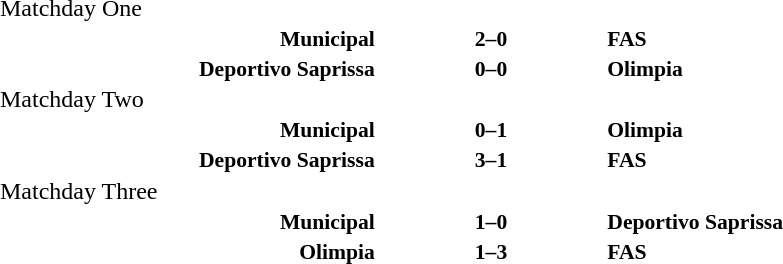<table width=100% cellspacing=1>
<tr>
<th width=20%></th>
<th width=12%></th>
<th width=20%></th>
<th></th>
</tr>
<tr>
<td>Matchday One</td>
</tr>
<tr style=font-size:90%>
<td align=right><strong>Municipal</strong></td>
<td align=center><strong>2–0</strong></td>
<td><strong>FAS</strong></td>
</tr>
<tr style=font-size:90%>
<td align=right><strong>Deportivo Saprissa</strong></td>
<td align=center><strong>0–0</strong></td>
<td><strong>Olimpia</strong></td>
</tr>
<tr>
<td>Matchday Two</td>
</tr>
<tr style=font-size:90%>
<td align=right><strong>Municipal</strong></td>
<td align=center><strong>0–1</strong></td>
<td><strong>Olimpia</strong></td>
</tr>
<tr style=font-size:90%>
<td align=right><strong>Deportivo Saprissa</strong></td>
<td align=center><strong>3–1</strong></td>
<td><strong>FAS</strong></td>
</tr>
<tr>
<td>Matchday Three</td>
</tr>
<tr style=font-size:90%>
<td align=right><strong>Municipal</strong></td>
<td align=center><strong>1–0</strong></td>
<td><strong>Deportivo Saprissa</strong></td>
</tr>
<tr style=font-size:90%>
<td align=right><strong>Olimpia</strong></td>
<td align=center><strong>1–3</strong></td>
<td><strong>FAS</strong></td>
</tr>
</table>
